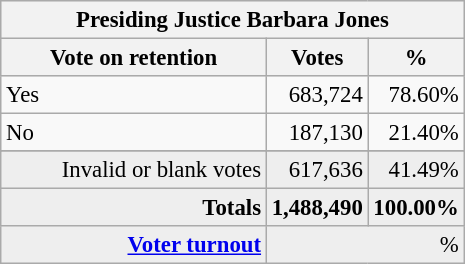<table class="wikitable" style="font-size: 95%;">
<tr style="background-color:#E9E9E9">
<th colspan=7>Presiding Justice Barbara Jones</th>
</tr>
<tr style="background-color:#E9E9E9">
<th style="width: 170px">Vote on retention</th>
<th style="width: 50px">Votes</th>
<th style="width: 40px">%</th>
</tr>
<tr>
<td>Yes</td>
<td align="right">683,724</td>
<td align="right">78.60%</td>
</tr>
<tr>
<td>No</td>
<td align="right">187,130</td>
<td align="right">21.40%</td>
</tr>
<tr style="background-color:#F6F6F6">
</tr>
<tr bgcolor="#EEEEEE">
<td align="right">Invalid or blank votes</td>
<td align="right">617,636</td>
<td align="right">41.49%</td>
</tr>
<tr bgcolor="#EEEEEE">
<td align="right"><strong>Totals</strong></td>
<td align="right"><strong>1,488,490</strong></td>
<td align="right"><strong>100.00%</strong></td>
</tr>
<tr bgcolor="#EEEEEE">
<td align="right"><strong><a href='#'>Voter turnout</a></strong></td>
<td colspan="2" align="right">%</td>
</tr>
</table>
